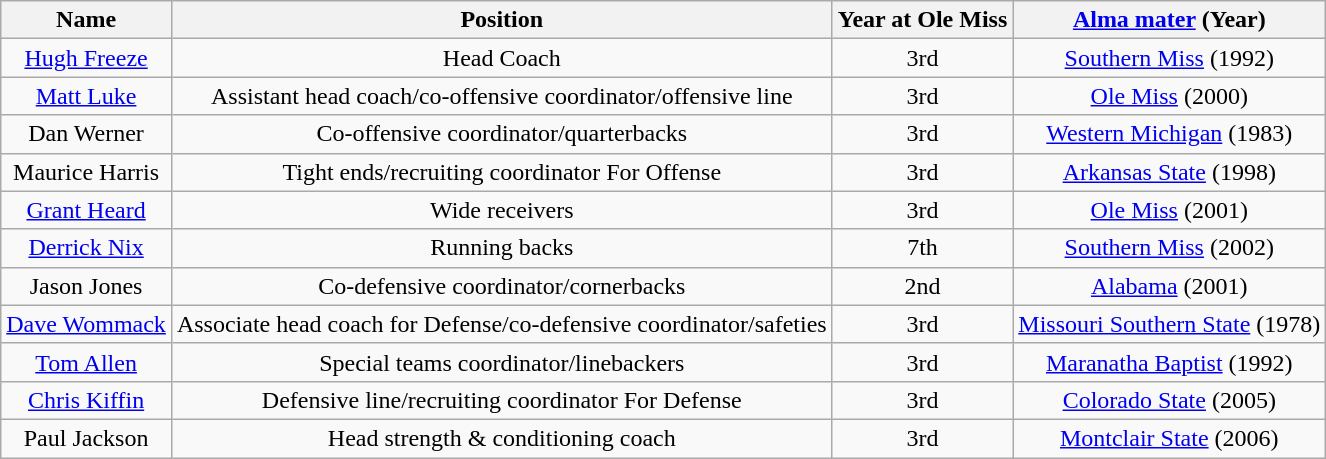<table class="wikitable" style="text-align:center;">
<tr>
<th>Name</th>
<th>Position</th>
<th>Year at Ole Miss</th>
<th><a href='#'>Alma mater</a> (Year)</th>
</tr>
<tr>
<td><a href='#'>Hugh Freeze</a></td>
<td>Head Coach</td>
<td>3rd</td>
<td><a href='#'>Southern Miss</a> (1992)</td>
</tr>
<tr>
<td><a href='#'>Matt Luke</a></td>
<td>Assistant head coach/co-offensive coordinator/offensive line</td>
<td>3rd</td>
<td><a href='#'>Ole Miss</a> (2000)</td>
</tr>
<tr>
<td>Dan Werner</td>
<td>Co-offensive coordinator/quarterbacks</td>
<td>3rd</td>
<td><a href='#'>Western Michigan</a> (1983)</td>
</tr>
<tr>
<td>Maurice Harris</td>
<td>Tight ends/recruiting coordinator For Offense</td>
<td>3rd</td>
<td><a href='#'>Arkansas State</a> (1998)</td>
</tr>
<tr>
<td><a href='#'>Grant Heard</a></td>
<td>Wide receivers</td>
<td>3rd</td>
<td><a href='#'>Ole Miss</a> (2001)</td>
</tr>
<tr>
<td><a href='#'>Derrick Nix</a></td>
<td>Running backs</td>
<td>7th</td>
<td><a href='#'>Southern Miss</a> (2002)</td>
</tr>
<tr>
<td>Jason Jones</td>
<td>Co-defensive coordinator/cornerbacks</td>
<td>2nd</td>
<td><a href='#'>Alabama</a> (2001)</td>
</tr>
<tr>
<td><a href='#'>Dave Wommack</a></td>
<td>Associate head coach for Defense/co-defensive coordinator/safeties</td>
<td>3rd</td>
<td><a href='#'>Missouri Southern State</a> (1978)</td>
</tr>
<tr>
<td><a href='#'>Tom Allen</a></td>
<td>Special teams coordinator/linebackers</td>
<td>3rd</td>
<td><a href='#'>Maranatha Baptist</a> (1992)</td>
</tr>
<tr>
<td><a href='#'>Chris Kiffin</a></td>
<td>Defensive line/recruiting coordinator For Defense</td>
<td>3rd</td>
<td><a href='#'>Colorado State</a> (2005)</td>
</tr>
<tr>
<td>Paul Jackson</td>
<td>Head strength & conditioning coach</td>
<td>3rd</td>
<td><a href='#'>Montclair State</a> (2006)</td>
</tr>
</table>
